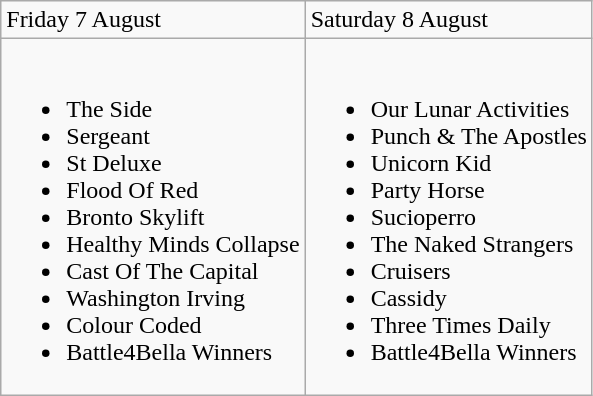<table class="wikitable">
<tr>
<td>Friday 7 August</td>
<td>Saturday 8 August</td>
</tr>
<tr valign="top">
<td><br><ul><li>The Side</li><li>Sergeant</li><li>St Deluxe</li><li>Flood Of Red</li><li>Bronto Skylift</li><li>Healthy Minds Collapse</li><li>Cast Of The Capital</li><li>Washington Irving</li><li>Colour Coded</li><li>Battle4Bella Winners</li></ul></td>
<td><br><ul><li>Our Lunar Activities</li><li>Punch & The Apostles</li><li>Unicorn Kid</li><li>Party Horse</li><li>Sucioperro</li><li>The Naked Strangers</li><li>Cruisers</li><li>Cassidy</li><li>Three Times Daily</li><li>Battle4Bella Winners</li></ul></td>
</tr>
</table>
